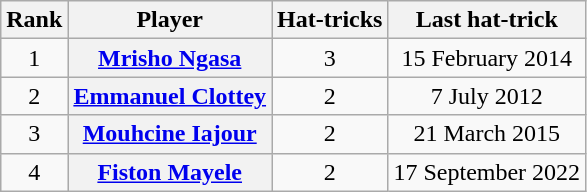<table class="wikitable plainrowheaders">
<tr>
<th scope="col">Rank</th>
<th scope="col">Player</th>
<th scope="col">Hat-tricks</th>
<th scope="col">Last hat-trick</th>
</tr>
<tr>
<td align=center>1</td>
<th scope="row"> <a href='#'>Mrisho Ngasa</a></th>
<td align="center">3</td>
<td align="center">15 February 2014</td>
</tr>
<tr>
<td align=center>2</td>
<th scope="row"> <a href='#'>Emmanuel Clottey</a></th>
<td align="center">2</td>
<td align="center">7 July 2012</td>
</tr>
<tr>
<td align=center>3</td>
<th scope="row"> <a href='#'>Mouhcine Iajour</a></th>
<td align="center">2</td>
<td align="center">21 March 2015</td>
</tr>
<tr>
<td align=center>4</td>
<th scope="row"> <a href='#'>Fiston Mayele</a></th>
<td align="center">2</td>
<td align="center">17 September 2022</td>
</tr>
</table>
